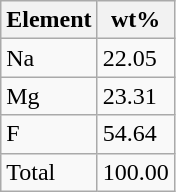<table class="wikitable">
<tr>
<th>Element</th>
<th>wt%</th>
</tr>
<tr>
<td>Na</td>
<td 22.05>22.05</td>
</tr>
<tr>
<td>Mg</td>
<td 23.31>23.31</td>
</tr>
<tr>
<td>F</td>
<td 54.64>54.64</td>
</tr>
<tr>
<td>Total</td>
<td>100.00</td>
</tr>
</table>
